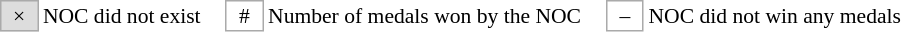<table style="font-size:90%">
<tr>
<td style="border:1px solid #aaa; background-color:#ddd; width:1.5em; text-align:center;">×</td>
<td style="padding-right:1em;">NOC did not exist</td>
<td style="border:1px solid #aaa; width:1.5em; text-align:center;">#</td>
<td style="padding-right:1em;">Number of medals won by the NOC</td>
<td style="border:1px solid #aaa; width:1.5em; text-align:center;">–</td>
<td style="padding-right:1em;">NOC did not win any medals</td>
</tr>
</table>
